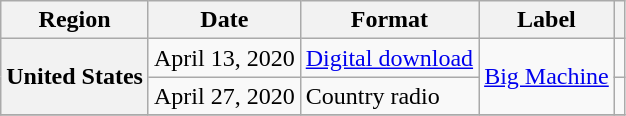<table class="wikitable plainrowheaders">
<tr>
<th scope="col">Region</th>
<th scope="col">Date</th>
<th scope="col">Format</th>
<th scope="col">Label</th>
<th scope="col"></th>
</tr>
<tr>
<th scope="row" rowspan="2">United States</th>
<td>April 13, 2020</td>
<td><a href='#'>Digital download</a></td>
<td rowspan="2"><a href='#'>Big Machine</a></td>
<td></td>
</tr>
<tr>
<td>April 27, 2020</td>
<td>Country radio</td>
<td></td>
</tr>
<tr>
</tr>
</table>
